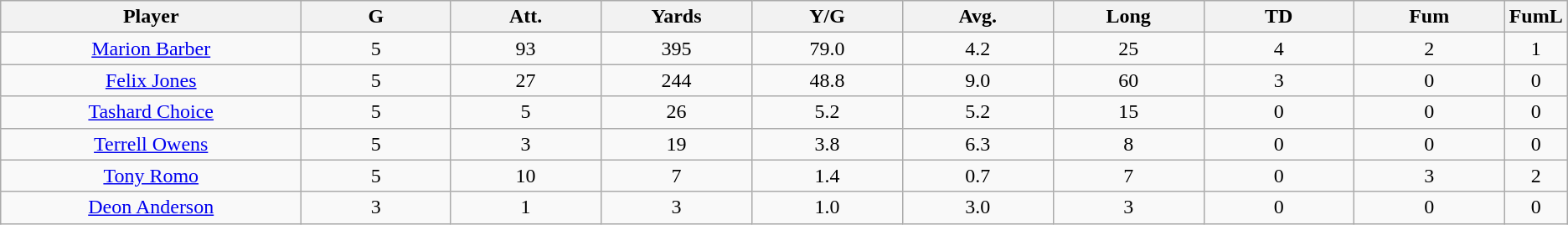<table class="wikitable">
<tr>
<th bgcolor="#DDDDFF" width="20%">Player</th>
<th bgcolor="#DDDDFF" width="10%">G</th>
<th bgcolor="#DDDDFF" width="10%">Att.</th>
<th bgcolor="#DDDDFF" width="10%">Yards</th>
<th bgcolor="#DDDDFF" width="10%">Y/G</th>
<th bgcolor="#DDDDFF" width="10%">Avg.</th>
<th bgcolor="#DDDDFF" width="10%">Long</th>
<th bgcolor="#DDDDFF" width="10%">TD</th>
<th bgcolor="#DDDDFF" width="10%">Fum</th>
<th bgcolor="#DDDDFF" width="10%">FumL</th>
</tr>
<tr align="center">
<td><a href='#'>Marion Barber</a></td>
<td>5</td>
<td>93</td>
<td>395</td>
<td>79.0</td>
<td>4.2</td>
<td>25</td>
<td>4</td>
<td>2</td>
<td>1</td>
</tr>
<tr align="center">
<td><a href='#'>Felix Jones</a></td>
<td>5</td>
<td>27</td>
<td>244</td>
<td>48.8</td>
<td>9.0</td>
<td>60</td>
<td>3</td>
<td>0</td>
<td>0</td>
</tr>
<tr align="center">
<td><a href='#'>Tashard Choice</a></td>
<td>5</td>
<td>5</td>
<td>26</td>
<td>5.2</td>
<td>5.2</td>
<td>15</td>
<td>0</td>
<td>0</td>
<td>0</td>
</tr>
<tr align="center">
<td><a href='#'>Terrell Owens</a></td>
<td>5</td>
<td>3</td>
<td>19</td>
<td>3.8</td>
<td>6.3</td>
<td>8</td>
<td>0</td>
<td>0</td>
<td>0</td>
</tr>
<tr align="center">
<td><a href='#'>Tony Romo</a></td>
<td>5</td>
<td>10</td>
<td>7</td>
<td>1.4</td>
<td>0.7</td>
<td>7</td>
<td>0</td>
<td>3</td>
<td>2</td>
</tr>
<tr align="center">
<td><a href='#'>Deon Anderson</a></td>
<td>3</td>
<td>1</td>
<td>3</td>
<td>1.0</td>
<td>3.0</td>
<td>3</td>
<td>0</td>
<td>0</td>
<td>0</td>
</tr>
</table>
